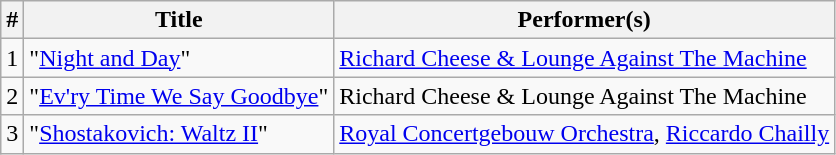<table class="wikitable">
<tr>
<th style="text-align:center;">#</th>
<th style="text-align:center;">Title</th>
<th style="text-align:center;">Performer(s)</th>
</tr>
<tr>
<td>1</td>
<td>"<a href='#'>Night and Day</a>"</td>
<td><a href='#'>Richard Cheese & Lounge Against The Machine</a></td>
</tr>
<tr>
<td>2</td>
<td>"<a href='#'>Ev'ry Time We Say Goodbye</a>"</td>
<td>Richard Cheese & Lounge Against The Machine</td>
</tr>
<tr>
<td>3</td>
<td>"<a href='#'>Shostakovich: Waltz II</a>"</td>
<td><a href='#'>Royal Concertgebouw Orchestra</a>, <a href='#'>Riccardo Chailly</a></td>
</tr>
</table>
